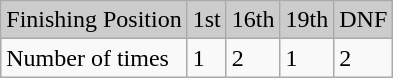<table class="wikitable">
<tr style="background:#CCCCCC;">
<td>Finishing Position</td>
<td>1st</td>
<td>16th</td>
<td>19th</td>
<td>DNF</td>
</tr>
<tr>
<td>Number of times</td>
<td>1</td>
<td>2</td>
<td>1</td>
<td>2</td>
</tr>
</table>
